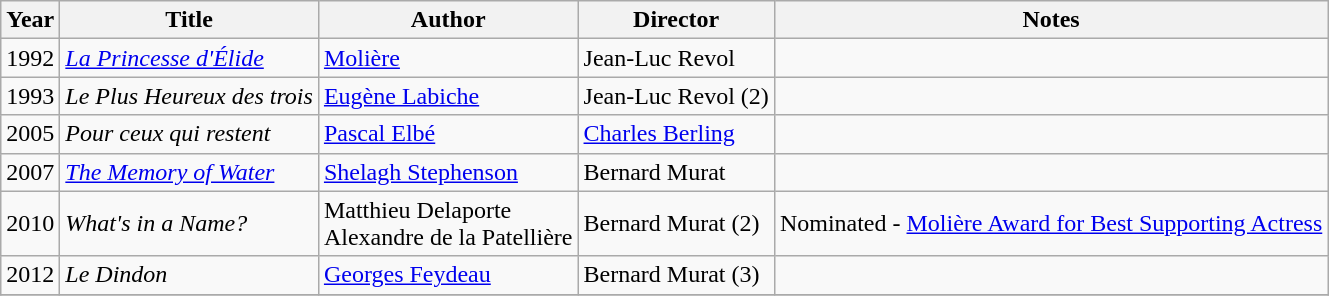<table class="wikitable">
<tr>
<th>Year</th>
<th>Title</th>
<th>Author</th>
<th>Director</th>
<th>Notes</th>
</tr>
<tr>
<td>1992</td>
<td><em><a href='#'>La Princesse d'Élide</a></em></td>
<td><a href='#'>Molière</a></td>
<td>Jean-Luc Revol</td>
<td></td>
</tr>
<tr>
<td>1993</td>
<td><em>Le Plus Heureux des trois</em></td>
<td><a href='#'>Eugène Labiche</a></td>
<td>Jean-Luc Revol (2)</td>
<td></td>
</tr>
<tr>
<td>2005</td>
<td><em>Pour ceux qui restent</em></td>
<td><a href='#'>Pascal Elbé</a></td>
<td><a href='#'>Charles Berling</a></td>
<td></td>
</tr>
<tr>
<td>2007</td>
<td><em><a href='#'>The Memory of Water</a></em></td>
<td><a href='#'>Shelagh Stephenson</a></td>
<td>Bernard Murat</td>
<td></td>
</tr>
<tr>
<td>2010</td>
<td><em>What's in a Name?</em></td>
<td>Matthieu Delaporte <br> Alexandre de la Patellière</td>
<td>Bernard Murat (2)</td>
<td>Nominated - <a href='#'>Molière Award for Best Supporting Actress</a></td>
</tr>
<tr>
<td>2012</td>
<td><em>Le Dindon</em></td>
<td><a href='#'>Georges Feydeau</a></td>
<td>Bernard Murat (3)</td>
<td></td>
</tr>
<tr>
</tr>
</table>
